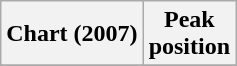<table class="wikitable sortable plainrowheaders" style="text-align:center">
<tr>
<th scope="col">Chart (2007)</th>
<th scope="col">Peak<br> position</th>
</tr>
<tr>
</tr>
</table>
